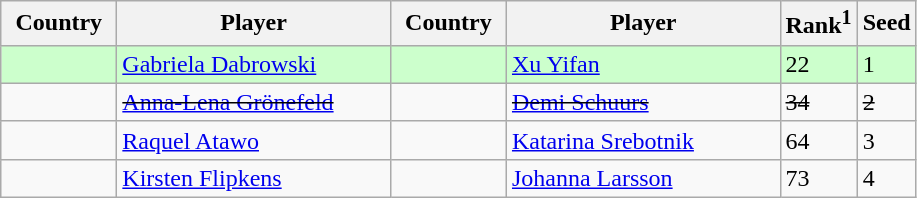<table class="sortable wikitable">
<tr>
<th width="70">Country</th>
<th width="175">Player</th>
<th width="70">Country</th>
<th width="175">Player</th>
<th>Rank<sup>1</sup></th>
<th>Seed</th>
</tr>
<tr bgcolor=#cfc>
<td></td>
<td><a href='#'>Gabriela Dabrowski</a></td>
<td></td>
<td><a href='#'>Xu Yifan</a></td>
<td>22</td>
<td>1</td>
</tr>
<tr>
<td><s></s></td>
<td><s><a href='#'>Anna-Lena Grönefeld</a></s></td>
<td><s></s></td>
<td><s><a href='#'>Demi Schuurs</a></s></td>
<td><s>34</s></td>
<td><s>2</s></td>
</tr>
<tr>
<td></td>
<td><a href='#'>Raquel Atawo</a></td>
<td></td>
<td><a href='#'>Katarina Srebotnik</a></td>
<td>64</td>
<td>3</td>
</tr>
<tr>
<td></td>
<td><a href='#'>Kirsten Flipkens</a></td>
<td></td>
<td><a href='#'>Johanna Larsson</a></td>
<td>73</td>
<td>4</td>
</tr>
</table>
